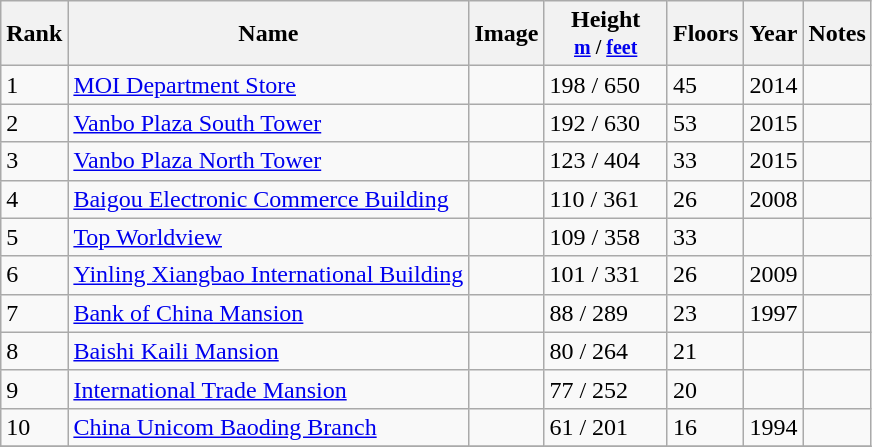<table class="wikitable sortable">
<tr>
<th>Rank</th>
<th>Name</th>
<th>Image</th>
<th width="75px">Height<br><small><a href='#'>m</a> / <a href='#'>feet</a></small></th>
<th>Floors</th>
<th>Year</th>
<th class="unsortable">Notes</th>
</tr>
<tr>
<td>1</td>
<td><a href='#'>MOI Department Store</a></td>
<td></td>
<td>198 / 650</td>
<td>45</td>
<td>2014</td>
<td></td>
</tr>
<tr>
<td>2</td>
<td><a href='#'>Vanbo Plaza South Tower</a></td>
<td></td>
<td>192 / 630</td>
<td>53</td>
<td>2015</td>
<td></td>
</tr>
<tr>
<td>3</td>
<td><a href='#'>Vanbo Plaza North Tower</a></td>
<td></td>
<td>123 / 404</td>
<td>33</td>
<td>2015</td>
<td></td>
</tr>
<tr>
<td>4</td>
<td><a href='#'>Baigou Electronic Commerce Building</a></td>
<td></td>
<td>110 / 361</td>
<td>26</td>
<td>2008</td>
<td></td>
</tr>
<tr>
<td>5</td>
<td><a href='#'>Top Worldview</a></td>
<td></td>
<td>109 / 358</td>
<td>33</td>
<td></td>
<td></td>
</tr>
<tr>
<td>6</td>
<td><a href='#'>Yinling Xiangbao International Building</a></td>
<td></td>
<td>101 / 331</td>
<td>26</td>
<td>2009</td>
<td></td>
</tr>
<tr>
<td>7</td>
<td><a href='#'>Bank of China Mansion</a></td>
<td></td>
<td>88 / 289</td>
<td>23</td>
<td>1997</td>
<td></td>
</tr>
<tr>
<td>8</td>
<td><a href='#'>Baishi Kaili Mansion</a></td>
<td></td>
<td>80 / 264</td>
<td>21</td>
<td></td>
<td></td>
</tr>
<tr>
<td>9</td>
<td><a href='#'>International Trade Mansion</a></td>
<td></td>
<td>77 / 252</td>
<td>20</td>
<td></td>
<td></td>
</tr>
<tr>
<td>10</td>
<td><a href='#'>China Unicom Baoding Branch</a></td>
<td></td>
<td>61 / 201</td>
<td>16</td>
<td>1994</td>
<td></td>
</tr>
<tr>
</tr>
</table>
